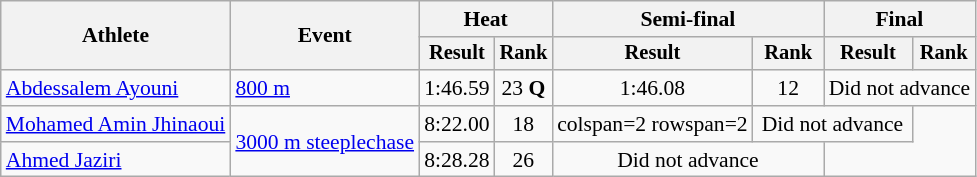<table class="wikitable" style="font-size:90%">
<tr>
<th rowspan="2">Athlete</th>
<th rowspan="2">Event</th>
<th colspan="2">Heat</th>
<th colspan="2">Semi-final</th>
<th colspan="2">Final</th>
</tr>
<tr style="font-size:95%">
<th>Result</th>
<th>Rank</th>
<th>Result</th>
<th>Rank</th>
<th>Result</th>
<th>Rank</th>
</tr>
<tr align=center>
<td align=left><a href='#'>Abdessalem Ayouni</a></td>
<td align=left><a href='#'>800 m</a></td>
<td>1:46.59</td>
<td>23 <strong>Q</strong></td>
<td>1:46.08</td>
<td>12</td>
<td colspan="2">Did not advance</td>
</tr>
<tr align=center>
<td align=left><a href='#'>Mohamed Amin Jhinaoui</a></td>
<td align=left rowspan=2><a href='#'>3000 m steeplechase</a></td>
<td>8:22.00</td>
<td>18</td>
<td>colspan=2 rowspan=2</td>
<td colspan="2">Did not advance</td>
</tr>
<tr align=center>
<td align=left><a href='#'>Ahmed Jaziri</a></td>
<td>8:28.28</td>
<td>26</td>
<td colspan="2">Did not advance</td>
</tr>
</table>
